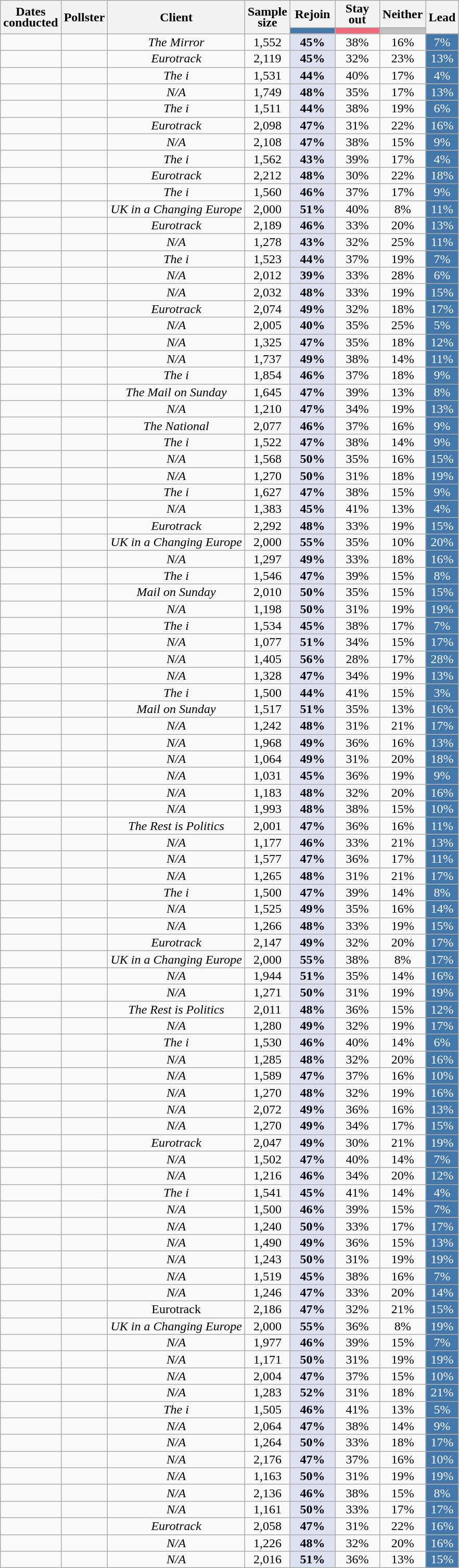<table class="wikitable sortable mw-datatable" style="text-align:center;line-height:14px;">
<tr>
<th rowspan="2">Dates<br>conducted</th>
<th rowspan="2">Pollster</th>
<th rowspan="2">Client</th>
<th rowspan="2" data-sort-type="number">Sample<br>size</th>
<th class="unsortable" style="width:50px;">Rejoin</th>
<th class="unsortable" style="width:50px;">Stay out</th>
<th class="unsortable" style="width:50px;">Neither</th>
<th rowspan="2">Lead</th>
</tr>
<tr>
<th data-sort-type="number" style="background:#4477AA;"></th>
<th data-sort-type="number" style="background:#EE6677;"></th>
<th data-sort-type="number" style="background:silver;"></th>
</tr>
<tr>
<td></td>
<td></td>
<td><em>The Mirror</em></td>
<td>1,552</td>
<td style="background:#DDE0EE"><strong>45%</strong></td>
<td>38%</td>
<td>16%</td>
<td style="background:#4477AA;color:#FFFFFF;">7%</td>
</tr>
<tr>
<td></td>
<td></td>
<td><em>Eurotrack</em></td>
<td>2,119</td>
<td style="background:#DDE0EE"><strong>45%</strong></td>
<td>32%</td>
<td>23%</td>
<td style="background:#4477AA;color:#FFFFFF;">13%</td>
</tr>
<tr>
<td></td>
<td></td>
<td><em>The i</em></td>
<td>1,531</td>
<td style="background:#DDE0EE"><strong>44%</strong></td>
<td>40%</td>
<td>17%</td>
<td style="background:#4477AA;color:#FFFFFF;">4%</td>
</tr>
<tr>
<td></td>
<td></td>
<td><em>N/A</em></td>
<td>1,749</td>
<td style="background:#DDE0EE"><strong>48%</strong></td>
<td>35%</td>
<td>17%</td>
<td style="background:#4477AA;color:#FFFFFF;">13%</td>
</tr>
<tr>
<td></td>
<td></td>
<td><em>The i</em></td>
<td>1,511</td>
<td style="background:#DDE0EE"><strong>44%</strong></td>
<td>38%</td>
<td>19%</td>
<td style="background:#4477AA;color:#FFFFFF;">6%</td>
</tr>
<tr>
<td></td>
<td></td>
<td><em>Eurotrack</em></td>
<td>2,098</td>
<td style="background:#DDE0EE"><strong>47%</strong></td>
<td>31%</td>
<td>22%</td>
<td style="background:#4477AA;color:#FFFFFF;">16%</td>
</tr>
<tr>
<td></td>
<td></td>
<td><em>N/A</em></td>
<td>2,108</td>
<td style="background:#DDE0EE"><strong>47%</strong></td>
<td>38%</td>
<td>15%</td>
<td style="background:#4477AA;color:#FFFFFF;">9%</td>
</tr>
<tr>
<td></td>
<td></td>
<td><em>The i</em></td>
<td>1,562</td>
<td style="background:#DDE0EE"><strong>43%</strong></td>
<td>39%</td>
<td>17%</td>
<td style="background:#4477AA;color:#FFFFFF;">4%</td>
</tr>
<tr>
<td></td>
<td></td>
<td><em>Eurotrack</em></td>
<td>2,212</td>
<td style="background:#DDE0EE"><strong>48%</strong></td>
<td>30%</td>
<td>22%</td>
<td style="background:#4477AA;color:#FFFFFF;">18%</td>
</tr>
<tr>
<td></td>
<td></td>
<td><em>The i</em></td>
<td>1,560</td>
<td style="background:#DDE0EE"><strong>46%</strong></td>
<td>37%</td>
<td>17%</td>
<td style="background:#4477AA;color:#FFFFFF;">9%</td>
</tr>
<tr>
<td></td>
<td></td>
<td><em>UK in a Changing Europe</em></td>
<td>2,000</td>
<td style="background:#DDE0EE"><strong>51%</strong></td>
<td>40%</td>
<td>8%</td>
<td style="background:#4477AA;color:#FFFFFF;">11%</td>
</tr>
<tr>
<td></td>
<td></td>
<td><em>Eurotrack</em></td>
<td>2,189</td>
<td style="background:#DDE0EE"><strong>46%</strong></td>
<td>33%</td>
<td>20%</td>
<td style="background:#4477AA;color:#FFFFFF;">13%</td>
</tr>
<tr>
<td></td>
<td></td>
<td><em>N/A</em></td>
<td>1,278</td>
<td style="background:#DDE0EE"><strong>43%</strong></td>
<td>32%</td>
<td>25%</td>
<td style="background:#4477AA;color:#FFFFFF;">11%</td>
</tr>
<tr>
<td></td>
<td></td>
<td><em>The i</em></td>
<td>1,523</td>
<td style="background:#DDE0EE"><strong>44%</strong></td>
<td>37%</td>
<td>19%</td>
<td style="background:#4477AA;color:#FFFFFF;">7%</td>
</tr>
<tr>
<td></td>
<td></td>
<td><em>N/A</em></td>
<td>2,012</td>
<td style="background:#DDE0EE"><strong>39%</strong></td>
<td>33%</td>
<td>28%</td>
<td style="background:#4477AA;color:#FFFFFF;">6%</td>
</tr>
<tr>
<td></td>
<td></td>
<td><em>N/A</em></td>
<td>2,032</td>
<td style="background:#DDE0EE"><strong>48%</strong></td>
<td>33%</td>
<td>19%</td>
<td style="background:#4477AA;color:#FFFFFF;">15%</td>
</tr>
<tr>
<td></td>
<td></td>
<td><em>Eurotrack</em></td>
<td>2,074</td>
<td style="background:#DDE0EE"><strong>49%</strong></td>
<td>32%</td>
<td>18%</td>
<td style="background:#4477AA;color:#FFFFFF;">17%</td>
</tr>
<tr>
<td></td>
<td></td>
<td><em>N/A</em></td>
<td>2,005</td>
<td style="background:#DDE0EE"><strong>40%</strong></td>
<td>35%</td>
<td>25%</td>
<td style="background:#4477AA;color:#FFFFFF;">5%</td>
</tr>
<tr>
<td></td>
<td></td>
<td><em>N/A</em></td>
<td>1,325</td>
<td style="background:#DDE0EE"><strong>47%</strong></td>
<td>35%</td>
<td>18%</td>
<td style="background:#4477AA;color:#FFFFFF;">12%</td>
</tr>
<tr>
<td></td>
<td></td>
<td><em>N/A</em></td>
<td>1,737</td>
<td style="background:#DDE0EE"><strong>49%</strong></td>
<td>38%</td>
<td>14%</td>
<td style="background:#4477AA;color:#FFFFFF;">11%</td>
</tr>
<tr>
<td></td>
<td></td>
<td><em>The i</em></td>
<td>1,854</td>
<td style="background:#DDE0EE"><strong>46%</strong></td>
<td>37%</td>
<td>18%</td>
<td style="background:#4477AA;color:#FFFFFF;">9%</td>
</tr>
<tr>
<td></td>
<td></td>
<td><em>The Mail on Sunday</em></td>
<td>1,645</td>
<td style="background:#DDE0EE"><strong>47%</strong></td>
<td>39%</td>
<td>13%</td>
<td style="background:#4477AA;color:#FFFFFF;">8%</td>
</tr>
<tr>
<td></td>
<td></td>
<td><em>N/A</em></td>
<td>1,210</td>
<td style="background:#DDE0EE"><strong>47%</strong></td>
<td>34%</td>
<td>19%</td>
<td style="background:#4477AA;color:#FFFFFF;">13%</td>
</tr>
<tr>
<td></td>
<td></td>
<td><em>The National</em></td>
<td>2,077</td>
<td style="background:#DDE0EE"><strong>46%</strong></td>
<td>37%</td>
<td>16%</td>
<td style="background:#4477AA;color:#FFFFFF;">9%</td>
</tr>
<tr>
<td></td>
<td></td>
<td><em>The i</em></td>
<td>1,522</td>
<td style="background:#DDE0EE"><strong>47%</strong></td>
<td>38%</td>
<td>14%</td>
<td style="background:#4477AA;color:#FFFFFF;">9%</td>
</tr>
<tr>
<td></td>
<td></td>
<td><em>N/A</em></td>
<td>1,568</td>
<td style="background:#DDE0EE"><strong>50%</strong></td>
<td>35%</td>
<td>16%</td>
<td style="background:#4477AA;color:#FFFFFF;">15%</td>
</tr>
<tr>
<td></td>
<td></td>
<td><em>N/A</em></td>
<td>1,270</td>
<td style="background:#DDE0EE"><strong>50%</strong></td>
<td>31%</td>
<td>18%</td>
<td style="background:#4477AA;color:#FFFFFF;">19%</td>
</tr>
<tr>
<td></td>
<td></td>
<td><em>The i</em></td>
<td>1,627</td>
<td style="background:#DDE0EE"><strong>47%</strong></td>
<td>38%</td>
<td>15%</td>
<td style="background:#4477AA;color:#FFFFFF;">9%</td>
</tr>
<tr>
<td></td>
<td></td>
<td><em>N/A</em></td>
<td>1,383</td>
<td style="background:#DDE0EE"><strong>45%</strong></td>
<td>41%</td>
<td>13%</td>
<td style="background:#4477AA;color:#FFFFFF;">4%</td>
</tr>
<tr>
<td></td>
<td></td>
<td><em>Eurotrack</em></td>
<td>2,292</td>
<td style="background:#DDE0EE"><strong>48%</strong></td>
<td>33%</td>
<td>19%</td>
<td style="background:#4477AA;color:#FFFFFF;">15%</td>
</tr>
<tr>
<td></td>
<td></td>
<td><em>UK in a Changing Europe</em></td>
<td>2,000</td>
<td style="background:#DDE0EE"><strong>55%</strong></td>
<td>35%</td>
<td>10%</td>
<td style="background:#4477AA;color:#FFFFFF;">20%</td>
</tr>
<tr>
<td></td>
<td></td>
<td><em>N/A</em></td>
<td>1,297</td>
<td style="background:#DDE0EE"><strong>49%</strong></td>
<td>33%</td>
<td>18%</td>
<td style="background:#4477AA;color:#FFFFFF;">16%</td>
</tr>
<tr>
<td></td>
<td></td>
<td><em>The i</em></td>
<td>1,546</td>
<td style="background:#DDE0EE"><strong>47%</strong></td>
<td>39%</td>
<td>15%</td>
<td style="background:#4477AA;color:#FFFFFF;">8%</td>
</tr>
<tr>
<td></td>
<td></td>
<td><em>Mail on Sunday</em></td>
<td>2,010</td>
<td style="background:#DDE0EE"><strong>50%</strong></td>
<td>35%</td>
<td>15%</td>
<td style="background:#4477AA;color:#FFFFFF;">15%</td>
</tr>
<tr>
<td></td>
<td></td>
<td><em>N/A</em></td>
<td>1,198</td>
<td style="background:#DDE0EE"><strong>50%</strong></td>
<td>31%</td>
<td>19%</td>
<td style="background:#4477AA;color:#FFFFFF;">19%</td>
</tr>
<tr>
<td></td>
<td></td>
<td><em>The i</em></td>
<td>1,534</td>
<td style="background:#DDE0EE"><strong>45%</strong></td>
<td>38%</td>
<td>17%</td>
<td style="background:#4477AA;color:#FFFFFF;">7%</td>
</tr>
<tr>
<td></td>
<td></td>
<td><em>N/A</em></td>
<td>1,077</td>
<td style="background:#DDE0EE"><strong>51%</strong></td>
<td>34%</td>
<td>15%</td>
<td style="background:#4477AA;color:#FFFFFF;">17%</td>
</tr>
<tr>
<td></td>
<td></td>
<td><em>N/A</em></td>
<td>1,405</td>
<td style="background:#DDE0EE"><strong>56%</strong></td>
<td>28%</td>
<td>17%</td>
<td style="background:#4477AA;color:#FFFFFF;">28%</td>
</tr>
<tr>
<td></td>
<td></td>
<td><em>N/A</em></td>
<td>1,328</td>
<td style="background:#DDE0EE"><strong>47%</strong></td>
<td>34%</td>
<td>19%</td>
<td style="background:#4477AA;color:#FFFFFF;">13%</td>
</tr>
<tr>
<td></td>
<td></td>
<td><em>The i</em></td>
<td>1,500</td>
<td style="background:#DDE0EE"><strong>44%</strong></td>
<td>41%</td>
<td>15%</td>
<td style="background:#4477AA;color:#FFFFFF;">3%</td>
</tr>
<tr>
<td></td>
<td></td>
<td><em>Mail on Sunday</em></td>
<td>1,517</td>
<td style="background:#DDE0EE"><strong>51%</strong></td>
<td>35%</td>
<td>13%</td>
<td style="background:#4477AA;color:#FFFFFF;">16%</td>
</tr>
<tr>
<td></td>
<td></td>
<td><em>N/A</em></td>
<td>1,242</td>
<td style="background:#DDE0EE"><strong>48%</strong></td>
<td>31%</td>
<td>21%</td>
<td style="background:#4477AA;color:#FFFFFF;">17%</td>
</tr>
<tr>
<td></td>
<td></td>
<td><em>N/A</em></td>
<td>1,968</td>
<td style="background:#DDE0EE"><strong>49%</strong></td>
<td>36%</td>
<td>16%</td>
<td style="background:#4477AA;color:#FFFFFF;">13%</td>
</tr>
<tr>
<td></td>
<td></td>
<td><em>N/A</em></td>
<td>1,064</td>
<td style="background:#DDE0EE"><strong>49%</strong></td>
<td>31%</td>
<td>20%</td>
<td style="background:#4477AA;color:#FFFFFF;">18%</td>
</tr>
<tr>
<td></td>
<td></td>
<td><em>N/A</em></td>
<td>1,031</td>
<td style="background:#DDE0EE"><strong>45%</strong></td>
<td>36%</td>
<td>19%</td>
<td style="background:#4477AA;color:#FFFFFF;">9%</td>
</tr>
<tr>
<td></td>
<td></td>
<td><em>N/A</em></td>
<td>1,183</td>
<td style="background:#DDE0EE"><strong>48%</strong></td>
<td>32%</td>
<td>20%</td>
<td style="background:#4477AA;color:#FFFFFF;">16%</td>
</tr>
<tr>
<td></td>
<td></td>
<td><em>N/A</em></td>
<td>1,993</td>
<td style="background:#DDE0EE"><strong>48%</strong></td>
<td>38%</td>
<td>15%</td>
<td style="background:#4477AA;color:#FFFFFF;">10%</td>
</tr>
<tr>
<td></td>
<td></td>
<td><em>The Rest is Politics</em></td>
<td>2,001</td>
<td style="background:#DDE0EE"><strong>47%</strong></td>
<td>36%</td>
<td>16%</td>
<td style="background:#4477AA;color:#FFFFFF;">11%</td>
</tr>
<tr>
<td></td>
<td></td>
<td><em>N/A</em></td>
<td>1,177</td>
<td style="background:#DDE0EE"><strong>46%</strong></td>
<td>33%</td>
<td>21%</td>
<td style="background:#4477AA;color:#FFFFFF;">13%</td>
</tr>
<tr>
<td></td>
<td></td>
<td><em>N/A</em></td>
<td>1,577</td>
<td style="background:#DDE0EE"><strong>47%</strong></td>
<td>36%</td>
<td>17%</td>
<td style="background:#4477AA;color:#FFFFFF;">11%</td>
</tr>
<tr>
<td></td>
<td></td>
<td><em>N/A</em></td>
<td>1,265</td>
<td style="background:#DDE0EE"><strong>48%</strong></td>
<td>31%</td>
<td>21%</td>
<td style="background:#4477AA;color:#FFFFFF;">17%</td>
</tr>
<tr>
<td></td>
<td></td>
<td><em>The i</em></td>
<td>1,500</td>
<td style="background:#DDE0EE"><strong>47%</strong></td>
<td>39%</td>
<td>14%</td>
<td style="background:#4477AA;color:#FFFFFF;">8%</td>
</tr>
<tr>
<td></td>
<td></td>
<td><em>N/A</em></td>
<td>1,525</td>
<td style="background:#DDE0EE"><strong>49%</strong></td>
<td>35%</td>
<td>16%</td>
<td style="background:#4477AA;color:#FFFFFF;">14%</td>
</tr>
<tr>
<td></td>
<td></td>
<td><em>N/A</em></td>
<td>1,266</td>
<td style="background:#DDE0EE"><strong>48%</strong></td>
<td>33%</td>
<td>19%</td>
<td style="background:#4477AA;color:#FFFFFF;">15%</td>
</tr>
<tr>
<td></td>
<td></td>
<td><em>Eurotrack</em></td>
<td>2,147</td>
<td style="background:#DDE0EE"><strong>49%</strong></td>
<td>32%</td>
<td>20%</td>
<td style="background:#4477AA;color:#FFFFFF;">17%</td>
</tr>
<tr>
<td></td>
<td></td>
<td><em>UK in a Changing Europe</em></td>
<td>2,000</td>
<td style="background:#DDE0EE"><strong>55%</strong></td>
<td>38%</td>
<td>8%</td>
<td style="background:#4477AA;color:#FFFFFF;">17%</td>
</tr>
<tr>
<td></td>
<td></td>
<td><em>N/A</em></td>
<td>1,944</td>
<td style="background:#DDE0EE"><strong>51%</strong></td>
<td>35%</td>
<td>14%</td>
<td style="background:#4477AA;color:#FFFFFF;">16%</td>
</tr>
<tr>
<td></td>
<td></td>
<td><em>N/A</em></td>
<td>1,271</td>
<td style="background:#DDE0EE"><strong>50%</strong></td>
<td>31%</td>
<td>19%</td>
<td style="background:#4477AA;color:#FFFFFF;">19%</td>
</tr>
<tr>
<td></td>
<td></td>
<td><em>The Rest is Politics</em></td>
<td>2,011</td>
<td style="background:#DDE0EE"><strong>48%</strong></td>
<td>36%</td>
<td>15%</td>
<td style="background:#4477AA;color:#FFFFFF;">12%</td>
</tr>
<tr>
<td></td>
<td></td>
<td><em>N/A</em></td>
<td>1,280</td>
<td style="background:#DDE0EE"><strong>49%</strong></td>
<td>32%</td>
<td>19%</td>
<td style="background:#4477AA;color:#FFFFFF;">17%</td>
</tr>
<tr>
<td></td>
<td></td>
<td><em>The i</em></td>
<td>1,530</td>
<td style="background:#DDE0EE"><strong>46%</strong></td>
<td>40%</td>
<td>14%</td>
<td style="background:#4477AA;color:#FFFFFF;">6%</td>
</tr>
<tr>
<td></td>
<td></td>
<td><em>N/A</em></td>
<td>1,285</td>
<td style="background:#DDE0EE"><strong>48%</strong></td>
<td>32%</td>
<td>20%</td>
<td style="background:#4477AA;color:#FFFFFF;">16%</td>
</tr>
<tr>
<td></td>
<td></td>
<td><em>N/A</em></td>
<td>1,589</td>
<td style="background:#DDE0EE"><strong>47%</strong></td>
<td>37%</td>
<td>16%</td>
<td style="background:#4477AA;color:#FFFFFF;">10%</td>
</tr>
<tr>
<td></td>
<td></td>
<td><em>N/A</em></td>
<td>1,270</td>
<td style="background:#DDE0EE"><strong>48%</strong></td>
<td>32%</td>
<td>19%</td>
<td style="background:#4477AA;color:#FFFFFF;">16%</td>
</tr>
<tr>
<td></td>
<td></td>
<td><em>N/A</em></td>
<td>2,072</td>
<td style="background:#DDE0EE"><strong>49%</strong></td>
<td>36%</td>
<td>16%</td>
<td style="background:#4477AA;color:#FFFFFF;">13%</td>
</tr>
<tr>
<td></td>
<td></td>
<td><em>N/A</em></td>
<td>1,270</td>
<td style="background:#DDE0EE"><strong>49%</strong></td>
<td>34%</td>
<td>17%</td>
<td style="background:#4477AA;color:#FFFFFF;">15%</td>
</tr>
<tr>
<td></td>
<td></td>
<td><em>Eurotrack</em></td>
<td>2,047</td>
<td style="background:#DDE0EE"><strong>49%</strong></td>
<td>30%</td>
<td>21%</td>
<td style="background:#4477AA;color:#FFFFFF;">19%</td>
</tr>
<tr>
<td></td>
<td></td>
<td><em>N/A</em></td>
<td>1,502</td>
<td style="background:#DDE0EE"><strong>47%</strong></td>
<td>40%</td>
<td>14%</td>
<td style="background:#4477AA;color:#FFFFFF;">7%</td>
</tr>
<tr>
<td></td>
<td></td>
<td><em>N/A</em></td>
<td>1,216</td>
<td style="background:#DDE0EE"><strong>46%</strong></td>
<td>34%</td>
<td>20%</td>
<td style="background:#4477AA;color:#FFFFFF;">12%</td>
</tr>
<tr>
<td></td>
<td></td>
<td><em>The i</em></td>
<td>1,541</td>
<td style="background:#DDE0EE"><strong>45%</strong></td>
<td>41%</td>
<td>14%</td>
<td style="background:#4477AA;color:#FFFFFF;">4%</td>
</tr>
<tr>
<td></td>
<td></td>
<td><em>N/A</em></td>
<td>1,500</td>
<td style="background:#DDE0EE"><strong>46%</strong></td>
<td>39%</td>
<td>15%</td>
<td style="background:#4477AA;color:#FFFFFF;">7%</td>
</tr>
<tr>
<td></td>
<td></td>
<td><em>N/A</em></td>
<td>1,240</td>
<td style="background:#DDE0EE"><strong>50%</strong></td>
<td>33%</td>
<td>17%</td>
<td style="background:#4477AA;color:#FFFFFF;">17%</td>
</tr>
<tr>
<td></td>
<td></td>
<td><em>N/A</em></td>
<td>1,490</td>
<td style="background:#DDE0EE"><strong>49%</strong></td>
<td>36%</td>
<td>15%</td>
<td style="background:#4477AA;color:#FFFFFF;">13%</td>
</tr>
<tr>
<td></td>
<td></td>
<td><em>N/A</em></td>
<td>1,243</td>
<td style="background:#DDE0EE"><strong>50%</strong></td>
<td>31%</td>
<td>19%</td>
<td style="background:#4477AA;color:#FFFFFF;">19%</td>
</tr>
<tr>
<td></td>
<td></td>
<td><em>N/A</em></td>
<td>1,519</td>
<td style="background:#DDE0EE"><strong>45%</strong></td>
<td>38%</td>
<td>16%</td>
<td style="background:#4477AA;color:#FFFFFF;">7%</td>
</tr>
<tr>
<td></td>
<td></td>
<td><em>N/A</em></td>
<td>1,246</td>
<td style="background:#DDE0EE"><strong>47%</strong></td>
<td>33%</td>
<td>20%</td>
<td style="background:#4477AA;color:#FFFFFF;">14%</td>
</tr>
<tr>
<td></td>
<td></td>
<td>Eurotrack</td>
<td>2,186</td>
<td style="background:#DDE0EE"><strong>47%</strong></td>
<td>32%</td>
<td>21%</td>
<td style="background:#4477AA;color:#FFFFFF;">15%</td>
</tr>
<tr>
<td></td>
<td></td>
<td><em>UK in a Changing Europe</em></td>
<td>2,000</td>
<td style="background:#DDE0EE"><strong>55%</strong></td>
<td>36%</td>
<td>8%</td>
<td style="background:#4477AA;color:#FFFFFF;">19%</td>
</tr>
<tr>
<td></td>
<td></td>
<td><em>N/A</em></td>
<td>1,977</td>
<td style="background:#DDE0EE"><strong>46%</strong></td>
<td>39%</td>
<td>15%</td>
<td style="background:#4477AA;color:#FFFFFF;">7%</td>
</tr>
<tr>
<td></td>
<td></td>
<td><em>N/A</em></td>
<td>1,171</td>
<td style="background:#DDE0EE"><strong>50%</strong></td>
<td>31%</td>
<td>19%</td>
<td style="background:#4477AA;color:#FFFFFF;">19%</td>
</tr>
<tr>
<td></td>
<td></td>
<td><em>N/A</em></td>
<td>2,004</td>
<td style="background:#DDE0EE"><strong>47%</strong></td>
<td>37%</td>
<td>15%</td>
<td style="background:#4477AA;color:#FFFFFF;">10%</td>
</tr>
<tr>
<td></td>
<td></td>
<td><em>N/A</em></td>
<td>1,283</td>
<td style="background:#DDE0EE"><strong>52%</strong></td>
<td>31%</td>
<td>18%</td>
<td style="background:#4477AA;color:#FFFFFF;">21%</td>
</tr>
<tr>
<td></td>
<td></td>
<td><em>The i</em></td>
<td>1,505</td>
<td style="background:#DDE0EE"><strong>46%</strong></td>
<td>41%</td>
<td>13%</td>
<td style="background:#4477AA;color:#FFFFFF;">5%</td>
</tr>
<tr>
<td></td>
<td></td>
<td><em>N/A</em></td>
<td>2,064</td>
<td style="background:#DDE0EE"><strong>47%</strong></td>
<td>38%</td>
<td>14%</td>
<td style="background:#4477AA;color:#FFFFFF;">9%</td>
</tr>
<tr>
<td></td>
<td></td>
<td><em>N/A</em></td>
<td>1,264</td>
<td style="background:#DDE0EE"><strong>50%</strong></td>
<td>33%</td>
<td>18%</td>
<td style="background:#4477AA;color:#FFFFFF;">17%</td>
</tr>
<tr>
<td></td>
<td></td>
<td><em>N/A</em></td>
<td>2,176</td>
<td style="background:#DDE0EE"><strong>47%</strong></td>
<td>37%</td>
<td>16%</td>
<td style="background:#4477AA;color:#FFFFFF;">10%</td>
</tr>
<tr>
<td></td>
<td></td>
<td><em>N/A</em></td>
<td>1,163</td>
<td style="background:#DDE0EE"><strong>50%</strong></td>
<td>31%</td>
<td>19%</td>
<td style="background:#4477AA;color:#FFFFFF;">19%</td>
</tr>
<tr>
<td></td>
<td></td>
<td><em>N/A</em></td>
<td>2,136</td>
<td style="background:#DDE0EE"><strong>46%</strong></td>
<td>38%</td>
<td>15%</td>
<td style="background:#4477AA;color:#FFFFFF;">8%</td>
</tr>
<tr>
<td></td>
<td></td>
<td><em>N/A</em></td>
<td>1,161</td>
<td style="background:#DDE0EE"><strong>50%</strong></td>
<td>33%</td>
<td>17%</td>
<td style="background:#4477AA;color:#FFFFFF;">17%</td>
</tr>
<tr>
<td></td>
<td></td>
<td><em>Eurotrack</em></td>
<td>2,058</td>
<td style="background:#DDE0EE"><strong>47%</strong></td>
<td>31%</td>
<td>22%</td>
<td style="background:#4477AA;color:#FFFFFF;">16%</td>
</tr>
<tr>
<td></td>
<td></td>
<td><em>N/A</em></td>
<td>1,226</td>
<td style="background:#DDE0EE"><strong>48%</strong></td>
<td>32%</td>
<td>20%</td>
<td style="background:#4477AA;color:#FFFFFF;">16%</td>
</tr>
<tr>
<td></td>
<td></td>
<td><em>N/A</em></td>
<td>2,016</td>
<td style="background:#DDE0EE"><strong>51%</strong></td>
<td>36%</td>
<td>13%</td>
<td style="background:#4477AA;color:#FFFFFF;">15%</td>
</tr>
</table>
